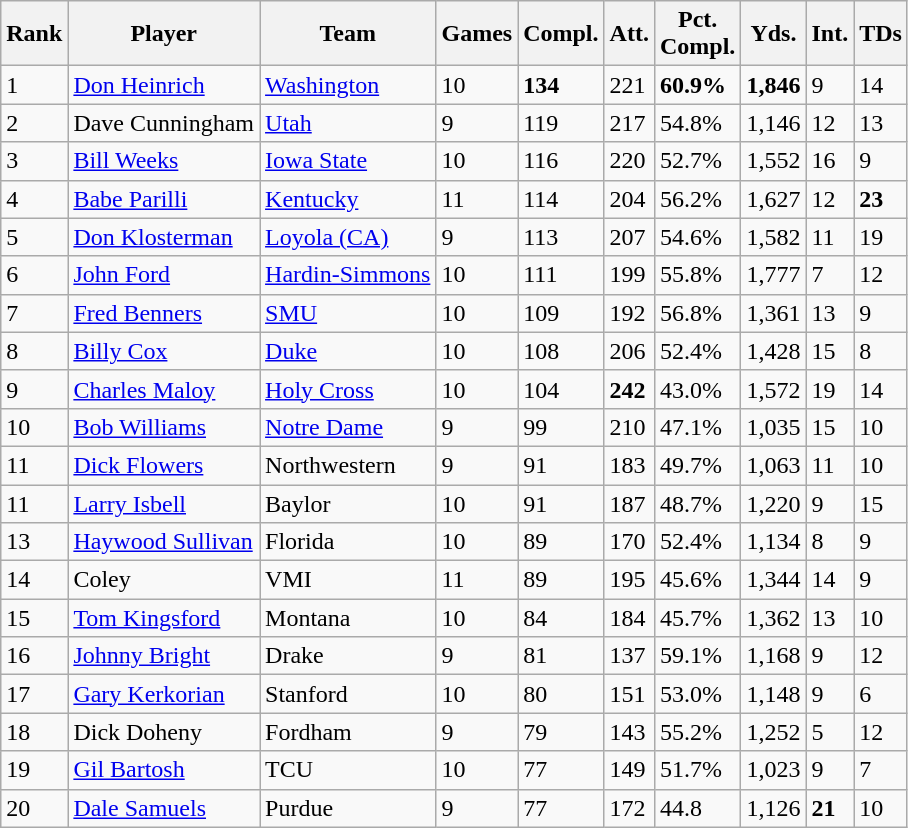<table class="wikitable sortable">
<tr>
<th>Rank</th>
<th>Player</th>
<th>Team</th>
<th>Games</th>
<th>Compl.</th>
<th>Att.</th>
<th>Pct.<br>Compl.</th>
<th>Yds.</th>
<th>Int.</th>
<th>TDs</th>
</tr>
<tr>
<td>1</td>
<td><a href='#'>Don Heinrich</a></td>
<td><a href='#'>Washington</a></td>
<td>10</td>
<td><strong>134</strong></td>
<td>221</td>
<td><strong>60.9%</strong></td>
<td><strong>1,846</strong></td>
<td>9</td>
<td>14</td>
</tr>
<tr>
<td>2</td>
<td>Dave Cunningham</td>
<td><a href='#'>Utah</a></td>
<td>9</td>
<td>119</td>
<td>217</td>
<td>54.8%</td>
<td>1,146</td>
<td>12</td>
<td>13</td>
</tr>
<tr>
<td>3</td>
<td><a href='#'>Bill Weeks</a></td>
<td><a href='#'>Iowa State</a></td>
<td>10</td>
<td>116</td>
<td>220</td>
<td>52.7%</td>
<td>1,552</td>
<td>16</td>
<td>9</td>
</tr>
<tr>
<td>4</td>
<td><a href='#'>Babe Parilli</a></td>
<td><a href='#'>Kentucky</a></td>
<td>11</td>
<td>114</td>
<td>204</td>
<td>56.2%</td>
<td>1,627</td>
<td>12</td>
<td><strong>23</strong></td>
</tr>
<tr>
<td>5</td>
<td><a href='#'>Don Klosterman</a></td>
<td><a href='#'>Loyola (CA)</a></td>
<td>9</td>
<td>113</td>
<td>207</td>
<td>54.6%</td>
<td>1,582</td>
<td>11</td>
<td>19</td>
</tr>
<tr>
<td>6</td>
<td><a href='#'>John Ford</a></td>
<td><a href='#'>Hardin-Simmons</a></td>
<td>10</td>
<td>111</td>
<td>199</td>
<td>55.8%</td>
<td>1,777</td>
<td>7</td>
<td>12</td>
</tr>
<tr>
<td>7</td>
<td><a href='#'>Fred Benners</a></td>
<td><a href='#'>SMU</a></td>
<td>10</td>
<td>109</td>
<td>192</td>
<td>56.8%</td>
<td>1,361</td>
<td>13</td>
<td>9</td>
</tr>
<tr>
<td>8</td>
<td><a href='#'>Billy Cox</a></td>
<td><a href='#'>Duke</a></td>
<td>10</td>
<td>108</td>
<td>206</td>
<td>52.4%</td>
<td>1,428</td>
<td>15</td>
<td>8</td>
</tr>
<tr>
<td>9</td>
<td><a href='#'>Charles Maloy</a></td>
<td><a href='#'>Holy Cross</a></td>
<td>10</td>
<td>104</td>
<td><strong>242</strong></td>
<td>43.0%</td>
<td>1,572</td>
<td>19</td>
<td>14</td>
</tr>
<tr>
<td>10</td>
<td><a href='#'>Bob Williams</a></td>
<td><a href='#'>Notre Dame</a></td>
<td>9</td>
<td>99</td>
<td>210</td>
<td>47.1%</td>
<td>1,035</td>
<td>15</td>
<td>10</td>
</tr>
<tr>
<td>11</td>
<td><a href='#'>Dick Flowers</a></td>
<td>Northwestern</td>
<td>9</td>
<td>91</td>
<td>183</td>
<td>49.7%</td>
<td>1,063</td>
<td>11</td>
<td>10</td>
</tr>
<tr>
<td>11</td>
<td><a href='#'>Larry Isbell</a></td>
<td>Baylor</td>
<td>10</td>
<td>91</td>
<td>187</td>
<td>48.7%</td>
<td>1,220</td>
<td>9</td>
<td>15</td>
</tr>
<tr>
<td>13</td>
<td><a href='#'>Haywood Sullivan</a></td>
<td>Florida</td>
<td>10</td>
<td>89</td>
<td>170</td>
<td>52.4%</td>
<td>1,134</td>
<td>8</td>
<td>9</td>
</tr>
<tr>
<td>14</td>
<td>Coley</td>
<td>VMI</td>
<td>11</td>
<td>89</td>
<td>195</td>
<td>45.6%</td>
<td>1,344</td>
<td>14</td>
<td>9</td>
</tr>
<tr>
<td>15</td>
<td><a href='#'>Tom Kingsford</a></td>
<td>Montana</td>
<td>10</td>
<td>84</td>
<td>184</td>
<td>45.7%</td>
<td>1,362</td>
<td>13</td>
<td>10</td>
</tr>
<tr>
<td>16</td>
<td><a href='#'>Johnny Bright</a></td>
<td>Drake</td>
<td>9</td>
<td>81</td>
<td>137</td>
<td>59.1%</td>
<td>1,168</td>
<td>9</td>
<td>12</td>
</tr>
<tr>
<td>17</td>
<td><a href='#'>Gary Kerkorian</a></td>
<td>Stanford</td>
<td>10</td>
<td>80</td>
<td>151</td>
<td>53.0%</td>
<td>1,148</td>
<td>9</td>
<td>6</td>
</tr>
<tr>
<td>18</td>
<td>Dick Doheny</td>
<td>Fordham</td>
<td>9</td>
<td>79</td>
<td>143</td>
<td>55.2%</td>
<td>1,252</td>
<td>5</td>
<td>12</td>
</tr>
<tr>
<td>19</td>
<td><a href='#'>Gil Bartosh</a></td>
<td>TCU</td>
<td>10</td>
<td>77</td>
<td>149</td>
<td>51.7%</td>
<td>1,023</td>
<td>9</td>
<td>7</td>
</tr>
<tr>
<td>20</td>
<td><a href='#'>Dale Samuels</a></td>
<td>Purdue</td>
<td>9</td>
<td>77</td>
<td>172</td>
<td>44.8</td>
<td>1,126</td>
<td><strong>21</strong></td>
<td>10</td>
</tr>
</table>
